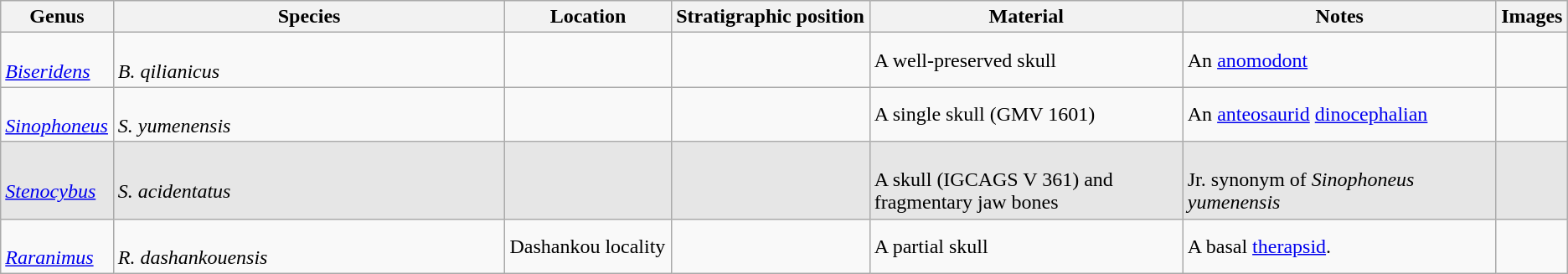<table class="wikitable">
<tr>
<th>Genus</th>
<th width="25%">Species</th>
<th>Location</th>
<th>Stratigraphic position</th>
<th width="20%">Material</th>
<th width="20%">Notes</th>
<th>Images</th>
</tr>
<tr>
<td><br><em><a href='#'>Biseridens</a></em></td>
<td><br><em>B. qilianicus</em></td>
<td></td>
<td></td>
<td>A well-preserved skull</td>
<td>An <a href='#'>anomodont</a></td>
<td><br></td>
</tr>
<tr>
<td><br><em><a href='#'>Sinophoneus</a></em></td>
<td><br><em>S. yumenensis</em></td>
<td></td>
<td></td>
<td>A single skull (GMV 1601)</td>
<td>An <a href='#'>anteosaurid</a> <a href='#'>dinocephalian</a></td>
<td><br></td>
</tr>
<tr>
<td style="background:#E6E6E6;"><br><em><a href='#'>Stenocybus</a></em></td>
<td style="background:#E6E6E6;"><br><em>S. acidentatus</em></td>
<td style="background:#E6E6E6;"></td>
<td style="background:#E6E6E6;"></td>
<td style="background:#E6E6E6;"><br>A skull (IGCAGS V 361) and fragmentary jaw bones</td>
<td style="background:#E6E6E6;"><br>Jr. synonym of <em>Sinophoneus yumenensis</em></td>
<td style="background:#E6E6E6;"><br></td>
</tr>
<tr>
<td><br><em><a href='#'>Raranimus</a></em></td>
<td><br><em>R. dashankouensis</em></td>
<td>Dashankou locality</td>
<td></td>
<td>A partial skull</td>
<td>A basal <a href='#'>therapsid</a>.</td>
<td><br></td>
</tr>
</table>
